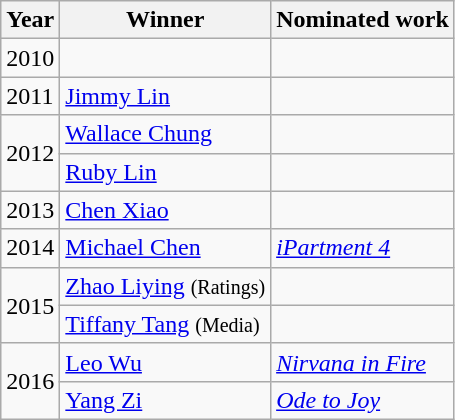<table class="wikitable">
<tr>
<th>Year</th>
<th>Winner</th>
<th>Nominated work</th>
</tr>
<tr>
<td>2010</td>
<td></td>
<td></td>
</tr>
<tr>
<td>2011</td>
<td><a href='#'>Jimmy Lin</a></td>
<td></td>
</tr>
<tr>
<td rowspan=2>2012</td>
<td><a href='#'>Wallace Chung</a></td>
<td></td>
</tr>
<tr>
<td><a href='#'>Ruby Lin</a></td>
<td></td>
</tr>
<tr>
<td>2013</td>
<td><a href='#'>Chen Xiao</a></td>
<td></td>
</tr>
<tr>
<td>2014</td>
<td><a href='#'>Michael Chen</a></td>
<td><em><a href='#'>iPartment 4</a></em></td>
</tr>
<tr>
<td rowspan=2>2015</td>
<td><a href='#'>Zhao Liying</a> <small>(Ratings)</small></td>
<td></td>
</tr>
<tr>
<td><a href='#'>Tiffany Tang</a> <small>(Media)</small></td>
<td></td>
</tr>
<tr>
<td rowspan=2>2016</td>
<td><a href='#'>Leo Wu</a></td>
<td><em><a href='#'>Nirvana in Fire</a></em></td>
</tr>
<tr>
<td><a href='#'>Yang Zi</a></td>
<td><em><a href='#'>Ode to Joy</a></em></td>
</tr>
</table>
